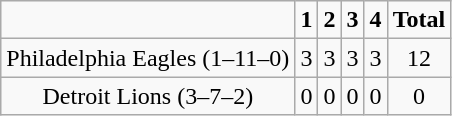<table class="wikitable" 80%>
<tr>
<td></td>
<td><strong>1</strong></td>
<td><strong>2</strong></td>
<td><strong>3</strong></td>
<td><strong>4</strong></td>
<td><strong>Total</strong></td>
</tr>
<tr style="text-align:center;" bgcolor="">
<td>Philadelphia Eagles (1–11–0)</td>
<td>3</td>
<td>3</td>
<td>3</td>
<td>3</td>
<td>12</td>
</tr>
<tr style="text-align:center;" bgcolor="">
<td>Detroit Lions (3–7–2)</td>
<td>0</td>
<td>0</td>
<td>0</td>
<td>0</td>
<td>0</td>
</tr>
</table>
